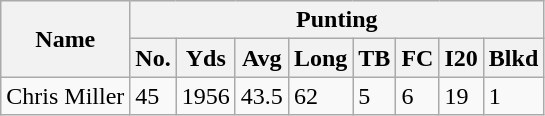<table class="wikitable" style="white-space:nowrap;">
<tr>
<th rowspan="2">Name</th>
<th colspan="8">Punting</th>
</tr>
<tr>
<th>No.</th>
<th>Yds</th>
<th>Avg</th>
<th>Long</th>
<th>TB</th>
<th>FC</th>
<th>I20</th>
<th>Blkd</th>
</tr>
<tr>
<td>Chris Miller</td>
<td>45</td>
<td>1956</td>
<td>43.5</td>
<td>62</td>
<td>5</td>
<td>6</td>
<td>19</td>
<td>1</td>
</tr>
</table>
